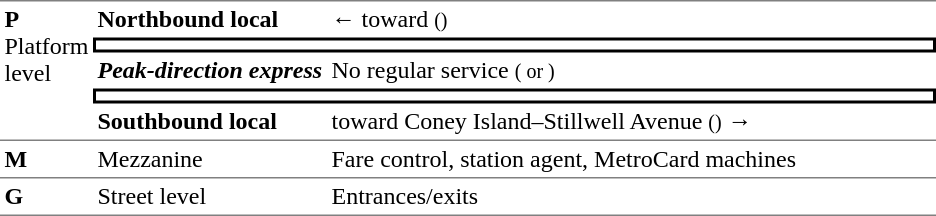<table table border=0 cellspacing=0 cellpadding=3>
<tr>
<td style="border-top:solid 1px gray;" rowspan=5 valign=top><strong>P</strong><br>Platform level</td>
<td style="border-top:solid 1px gray;"><span><strong>Northbound local</strong></span></td>
<td style="border-top:solid 1px gray;">←  toward  <small>()</small></td>
</tr>
<tr>
<td style="border-top:solid 2px black;border-right:solid 2px black;border-left:solid 2px black;border-bottom:solid 2px black;text-align:center;" colspan=2></td>
</tr>
<tr>
<td><strong><em>Peak-direction express</em></strong></td>
<td> No regular service <small>( or )</small></td>
</tr>
<tr>
<td style="border-top:solid 2px black;border-right:solid 2px black;border-left:solid 2px black;border-bottom:solid 2px black;text-align:center;" colspan=2></td>
</tr>
<tr>
<td><span><strong>Southbound local</strong></span></td>
<td>  toward Coney Island–Stillwell Avenue <small>()</small> →</td>
</tr>
<tr>
<td style="border-top:solid 1px gray;"><strong>M</strong></td>
<td style="border-top:solid 1px gray;">Mezzanine</td>
<td style="border-top:solid 1px gray;">Fare control, station agent, MetroCard machines<br></td>
</tr>
<tr>
<td style="border-top:solid 1px gray;border-bottom:solid 1px gray;" width=50><strong>G</strong></td>
<td style="border-top:solid 1px gray;border-bottom:solid 1px gray;" width=150>Street level</td>
<td style="border-top:solid 1px gray;border-bottom:solid 1px gray;" width=400>Entrances/exits</td>
</tr>
</table>
